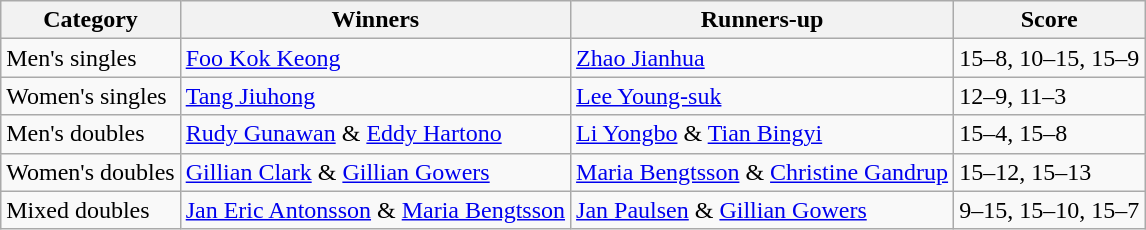<table class=wikitable>
<tr>
<th>Category</th>
<th>Winners</th>
<th>Runners-up</th>
<th>Score</th>
</tr>
<tr>
<td>Men's singles</td>
<td> <a href='#'>Foo Kok Keong</a></td>
<td> <a href='#'>Zhao Jianhua</a></td>
<td>15–8, 10–15, 15–9</td>
</tr>
<tr>
<td>Women's singles</td>
<td> <a href='#'>Tang Jiuhong</a></td>
<td> <a href='#'>Lee Young-suk</a></td>
<td>12–9, 11–3</td>
</tr>
<tr>
<td>Men's doubles</td>
<td> <a href='#'>Rudy Gunawan</a> & <a href='#'>Eddy Hartono</a></td>
<td> <a href='#'>Li Yongbo</a> & <a href='#'>Tian Bingyi</a></td>
<td>15–4, 15–8</td>
</tr>
<tr>
<td>Women's doubles</td>
<td> <a href='#'>Gillian Clark</a> & <a href='#'>Gillian Gowers</a></td>
<td> <a href='#'>Maria Bengtsson</a> & <a href='#'>Christine Gandrup</a></td>
<td>15–12, 15–13</td>
</tr>
<tr>
<td>Mixed doubles</td>
<td> <a href='#'>Jan Eric Antonsson</a> & <a href='#'>Maria Bengtsson</a></td>
<td> <a href='#'>Jan Paulsen</a> &  <a href='#'>Gillian Gowers</a></td>
<td>9–15, 15–10, 15–7</td>
</tr>
</table>
